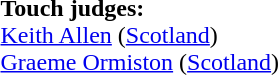<table style="width:100%">
<tr>
<td><br><strong>Touch judges:</strong>
<br><a href='#'>Keith Allen</a> (<a href='#'>Scotland</a>)
<br><a href='#'>Graeme Ormiston</a> (<a href='#'>Scotland</a>)</td>
</tr>
</table>
